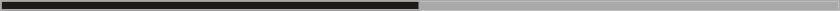<table style="text-align: center; font-size:85%; line-height:20px;" class="wikitable sortable">
<tr>
<td width="273" bgcolor="#1c1b18"></td>
<td width="273" bgcolor="darkgrey"></td>
</tr>
</table>
